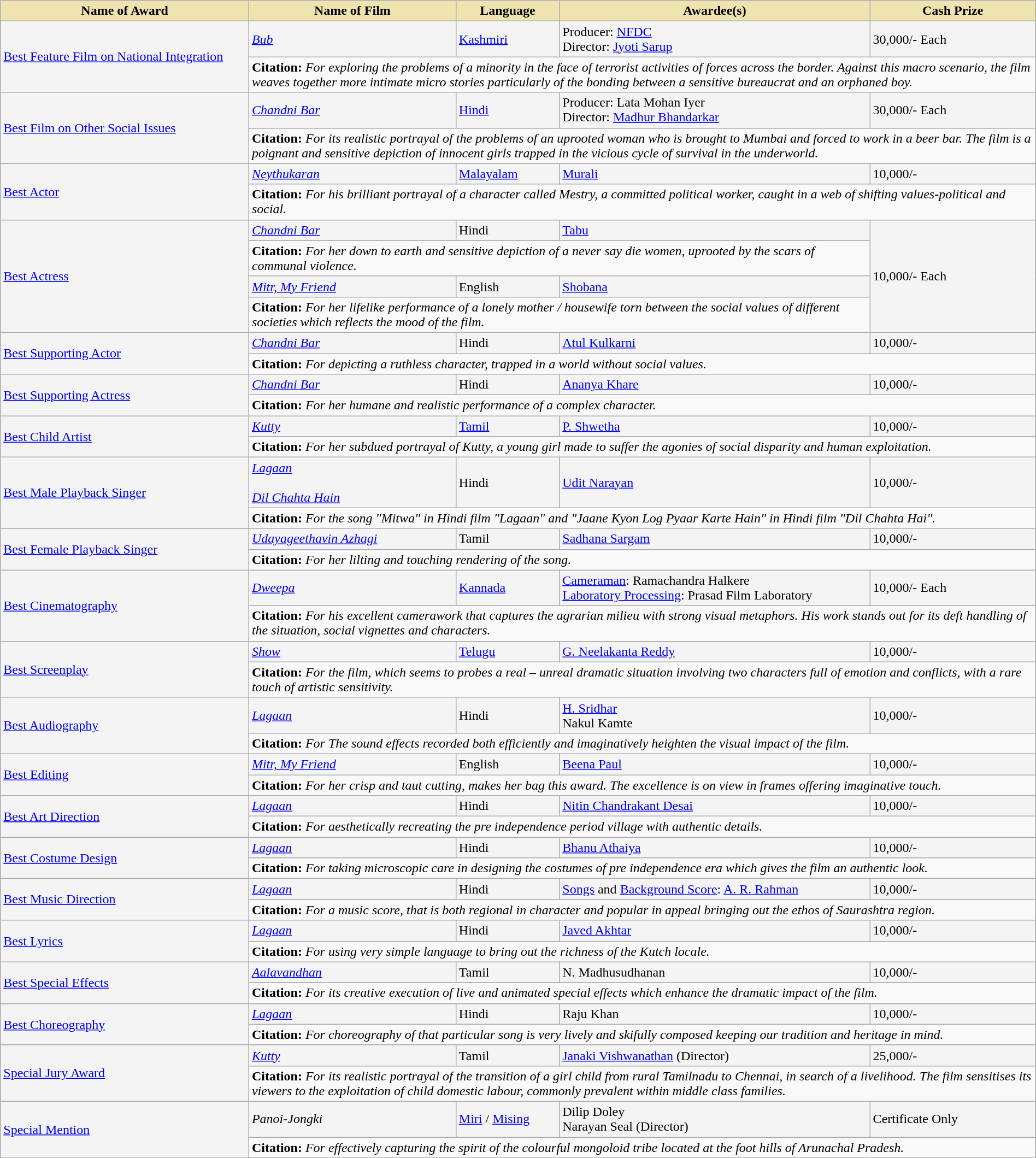<table class="wikitable" style="width:100%;">
<tr>
<th style="background-color:#EFE4B0;width:24%;">Name of Award</th>
<th style="background-color:#EFE4B0;width:20%;">Name of Film</th>
<th style="background-color:#EFE4B0;width:10%;">Language</th>
<th style="background-color:#EFE4B0;width:30%;">Awardee(s)</th>
<th style="background-color:#EFE4B0;width:16%;">Cash Prize</th>
</tr>
<tr style="background-color:#F4F4F4">
<td rowspan="2"><a href='#'>Best Feature Film on National Integration</a></td>
<td><em><a href='#'>Bub</a></em></td>
<td><a href='#'>Kashmiri</a></td>
<td>Producer: <a href='#'>NFDC</a><br>Director: <a href='#'>Jyoti Sarup</a></td>
<td> 30,000/- Each</td>
</tr>
<tr style="background-color:#F9F9F9">
<td colspan="4"><strong>Citation:</strong> <em>For exploring the problems of a minority in the face of terrorist activities of forces across the border. Against this macro scenario, the film weaves together more intimate micro stories particularly of the bonding between a sensitive bureaucrat and an orphaned boy.</em></td>
</tr>
<tr style="background-color:#F4F4F4">
<td rowspan="2"><a href='#'>Best Film on Other Social Issues</a></td>
<td><em><a href='#'>Chandni Bar</a></em></td>
<td><a href='#'>Hindi</a></td>
<td>Producer: Lata Mohan Iyer<br>Director: <a href='#'>Madhur Bhandarkar</a></td>
<td> 30,000/- Each</td>
</tr>
<tr style="background-color:#F9F9F9">
<td colspan="4"><strong>Citation:</strong> <em>For its realistic portrayal of the problems of an uprooted woman who is brought to Mumbai and forced to work in a beer bar. The film is a poignant and sensitive depiction of innocent girls trapped in the vicious cycle of survival in the underworld.</em></td>
</tr>
<tr style="background-color:#F4F4F4">
<td rowspan="2"><a href='#'>Best Actor</a></td>
<td><em><a href='#'>Neythukaran</a></em></td>
<td><a href='#'>Malayalam</a></td>
<td><a href='#'>Murali</a></td>
<td> 10,000/-</td>
</tr>
<tr style="background-color:#F9F9F9">
<td colspan="4"><strong>Citation:</strong> <em>For his brilliant portrayal of a character called Mestry, a committed political worker, caught in a web of shifting values-political and social.</em></td>
</tr>
<tr style="background-color:#F4F4F4">
<td rowspan="4"><a href='#'>Best Actress</a></td>
<td><em><a href='#'>Chandni Bar</a></em></td>
<td>Hindi</td>
<td><a href='#'>Tabu</a></td>
<td rowspan="4"> 10,000/- Each</td>
</tr>
<tr style="background-color:#F9F9F9">
<td colspan="3"><strong>Citation:</strong> <em>For her down to earth and sensitive depiction of a never say die women, uprooted by the scars of communal violence.</em></td>
</tr>
<tr style="background-color:#F4F4F4">
<td><em><a href='#'>Mitr, My Friend</a></em></td>
<td>English</td>
<td><a href='#'>Shobana</a></td>
</tr>
<tr style="background-color:#F9F9F9">
<td colspan="3"><strong>Citation:</strong> <em>For her lifelike performance of a lonely mother / housewife torn between the social values of different societies which reflects the mood of the film.</em></td>
</tr>
<tr style="background-color:#F4F4F4">
<td rowspan="2"><a href='#'>Best Supporting Actor</a></td>
<td><em><a href='#'>Chandni Bar</a></em></td>
<td>Hindi</td>
<td><a href='#'>Atul Kulkarni</a></td>
<td> 10,000/-</td>
</tr>
<tr style="background-color:#F9F9F9">
<td colspan="4"><strong>Citation:</strong> <em>For depicting a ruthless character, trapped in a world without social values.</em></td>
</tr>
<tr style="background-color:#F4F4F4">
<td rowspan="2"><a href='#'>Best Supporting Actress</a></td>
<td><em><a href='#'>Chandni Bar</a></em></td>
<td>Hindi</td>
<td><a href='#'>Ananya Khare</a></td>
<td> 10,000/-</td>
</tr>
<tr style="background-color:#F9F9F9">
<td colspan="4"><strong>Citation:</strong> <em>For her humane and realistic performance of a complex character.</em></td>
</tr>
<tr style="background-color:#F4F4F4">
<td rowspan="2"><a href='#'>Best Child Artist</a></td>
<td><em><a href='#'>Kutty</a></em></td>
<td><a href='#'>Tamil</a></td>
<td><a href='#'>P. Shwetha</a></td>
<td> 10,000/-</td>
</tr>
<tr style="background-color:#F9F9F9">
<td colspan="4"><strong>Citation:</strong> <em>For her subdued portrayal of Kutty, a young girl made to suffer the agonies of social disparity and human exploitation.</em></td>
</tr>
<tr style="background-color:#F4F4F4">
<td rowspan="2"><a href='#'>Best Male Playback Singer</a></td>
<td><em><a href='#'>Lagaan</a></em><br><br><em><a href='#'>Dil Chahta Hain</a></em><br></td>
<td>Hindi</td>
<td><a href='#'>Udit Narayan</a></td>
<td> 10,000/-</td>
</tr>
<tr style="background-color:#F9F9F9">
<td colspan="4"><strong>Citation:</strong> <em>For the song "Mitwa" in Hindi film "Lagaan" and "Jaane Kyon Log Pyaar Karte Hain" in Hindi film "Dil Chahta Hai".</em></td>
</tr>
<tr style="background-color:#F4F4F4">
<td rowspan="2"><a href='#'>Best Female Playback Singer</a></td>
<td><em><a href='#'>Udayageethavin Azhagi</a></em><br></td>
<td>Tamil</td>
<td><a href='#'>Sadhana Sargam</a></td>
<td> 10,000/-</td>
</tr>
<tr style="background-color:#F9F9F9">
<td colspan="4"><strong>Citation:</strong> <em>For her lilting and touching rendering of the song.</em></td>
</tr>
<tr style="background-color:#F4F4F4">
<td rowspan="2"><a href='#'>Best Cinematography</a></td>
<td><em><a href='#'>Dweepa</a></em></td>
<td><a href='#'>Kannada</a></td>
<td><a href='#'>Cameraman</a>: Ramachandra Halkere<br><a href='#'>Laboratory Processing</a>: Prasad Film Laboratory</td>
<td> 10,000/- Each</td>
</tr>
<tr style="background-color:#F9F9F9">
<td colspan="4"><strong>Citation:</strong> <em>For his excellent camerawork that captures the agrarian milieu with strong visual metaphors. His work stands out for its deft handling of the situation, social vignettes and characters.</em></td>
</tr>
<tr style="background-color:#F4F4F4">
<td rowspan="2"><a href='#'>Best Screenplay</a></td>
<td><em><a href='#'>Show</a></em></td>
<td><a href='#'>Telugu</a></td>
<td><a href='#'>G. Neelakanta Reddy</a></td>
<td> 10,000/-</td>
</tr>
<tr style="background-color:#F9F9F9">
<td colspan="4"><strong>Citation:</strong> <em>For the film, which seems to probes a real – unreal dramatic situation involving two characters full of emotion and conflicts, with a rare touch of artistic sensitivity.</em></td>
</tr>
<tr style="background-color:#F4F4F4">
<td rowspan="2"><a href='#'>Best Audiography</a></td>
<td><em><a href='#'>Lagaan</a></em></td>
<td>Hindi</td>
<td><a href='#'>H. Sridhar</a><br>Nakul Kamte</td>
<td> 10,000/-</td>
</tr>
<tr style="background-color:#F9F9F9">
<td colspan="4"><strong>Citation:</strong> <em>For The sound effects recorded both efficiently and imaginatively heighten the visual impact of the film.</em></td>
</tr>
<tr style="background-color:#F4F4F4">
<td rowspan="2"><a href='#'>Best Editing</a></td>
<td><em><a href='#'>Mitr, My Friend</a></em></td>
<td>English</td>
<td><a href='#'>Beena Paul</a></td>
<td> 10,000/-</td>
</tr>
<tr style="background-color:#F9F9F9">
<td colspan="4"><strong>Citation:</strong> <em>For her crisp and taut cutting, makes her bag this award. The excellence is on view in frames offering imaginative touch.</em></td>
</tr>
<tr style="background-color:#F4F4F4">
<td rowspan="2"><a href='#'>Best Art Direction</a></td>
<td><em><a href='#'>Lagaan</a></em></td>
<td>Hindi</td>
<td><a href='#'>Nitin Chandrakant Desai</a></td>
<td> 10,000/-</td>
</tr>
<tr style="background-color:#F9F9F9">
<td colspan="4"><strong>Citation:</strong> <em>For aesthetically recreating the pre independence period village with authentic details.</em></td>
</tr>
<tr style="background-color:#F4F4F4">
<td rowspan="2"><a href='#'>Best Costume Design</a></td>
<td><em><a href='#'>Lagaan</a></em></td>
<td>Hindi</td>
<td><a href='#'>Bhanu Athaiya</a></td>
<td> 10,000/-</td>
</tr>
<tr style="background-color:#F9F9F9">
<td colspan="4"><strong>Citation:</strong> <em>For taking microscopic care in designing the costumes of pre independence era which gives the film an authentic look.</em></td>
</tr>
<tr style="background-color:#F4F4F4">
<td rowspan="2"><a href='#'>Best Music Direction</a></td>
<td><em><a href='#'>Lagaan</a></em></td>
<td>Hindi</td>
<td><a href='#'>Songs</a> and <a href='#'>Background Score</a>: <a href='#'>A. R. Rahman</a></td>
<td> 10,000/-</td>
</tr>
<tr style="background-color:#F9F9F9">
<td colspan="4"><strong>Citation:</strong> <em>For a music score, that is both regional in character and popular in appeal bringing out the ethos of Saurashtra region.</em></td>
</tr>
<tr style="background-color:#F4F4F4">
<td rowspan="2"><a href='#'>Best Lyrics</a></td>
<td><em><a href='#'>Lagaan</a></em><br></td>
<td>Hindi</td>
<td><a href='#'>Javed Akhtar</a></td>
<td> 10,000/-</td>
</tr>
<tr style="background-color:#F9F9F9">
<td colspan="4"><strong>Citation:</strong> <em>For using very simple language to bring out the richness of the Kutch locale.</em></td>
</tr>
<tr style="background-color:#F4F4F4">
<td rowspan="2"><a href='#'>Best Special Effects</a></td>
<td><em><a href='#'>Aalavandhan</a></em></td>
<td>Tamil</td>
<td>N. Madhusudhanan</td>
<td> 10,000/-</td>
</tr>
<tr style="background-color:#F9F9F9">
<td colspan="4"><strong>Citation:</strong> <em>For its creative execution of live and animated special effects which enhance the dramatic impact of the film.</em></td>
</tr>
<tr style="background-color:#F4F4F4">
<td rowspan="2"><a href='#'>Best Choreography</a></td>
<td><em><a href='#'>Lagaan</a></em><br></td>
<td>Hindi</td>
<td>Raju Khan</td>
<td> 10,000/-</td>
</tr>
<tr style="background-color:#F9F9F9">
<td colspan="4"><strong>Citation:</strong> <em>For choreography of that particular song is very lively and skifully composed keeping our tradition and heritage in mind.</em></td>
</tr>
<tr style="background-color:#F4F4F4">
<td rowspan="2"><a href='#'>Special Jury Award</a></td>
<td><em><a href='#'>Kutty</a></em></td>
<td>Tamil</td>
<td><a href='#'>Janaki Vishwanathan</a> (Director)</td>
<td> 25,000/-</td>
</tr>
<tr style="background-color:#F9F9F9">
<td colspan="4"><strong>Citation:</strong> <em>For its realistic portrayal of the transition of a girl child from rural Tamilnadu to Chennai, in search of a livelihood. The film sensitises its viewers to the exploitation of child domestic labour, commonly prevalent within middle class families.</em></td>
</tr>
<tr style="background-color:#F4F4F4">
<td rowspan="2"><a href='#'>Special Mention</a></td>
<td><em>Panoi-Jongki</em></td>
<td><a href='#'>Miri</a> / <a href='#'>Mising</a></td>
<td>Dilip Doley<br>Narayan Seal (Director)</td>
<td>Certificate Only</td>
</tr>
<tr style="background-color:#F9F9F9">
<td colspan="4"><strong>Citation:</strong> <em>For effectively capturing the spirit of the colourful mongoloid tribe located at the foot hills of Arunachal Pradesh.</em></td>
</tr>
</table>
